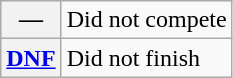<table class="wikitable">
<tr>
<th scope="row">—</th>
<td>Did not compete</td>
</tr>
<tr>
<th scope="row"><a href='#'>DNF</a></th>
<td>Did not finish</td>
</tr>
</table>
